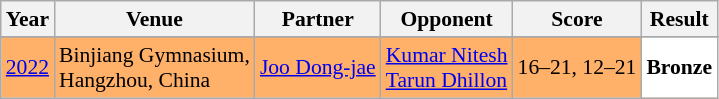<table class="sortable wikitable" style="font-size: 90%;">
<tr>
<th>Year</th>
<th>Venue</th>
<th>Partner</th>
<th>Opponent</th>
<th>Score</th>
<th>Result</th>
</tr>
<tr>
</tr>
<tr style="background:#FFB069">
<td align="center"><a href='#'>2022</a></td>
<td align="left">Binjiang Gymnasium,<br>Hangzhou, China</td>
<td align="left"> <a href='#'>Joo Dong-jae</a></td>
<td align="left"> <a href='#'>Kumar Nitesh</a><br> <a href='#'>Tarun Dhillon</a></td>
<td align="left">16–21, 12–21</td>
<td style="text-align:left; background:white"> <strong>Bronze</strong></td>
</tr>
</table>
